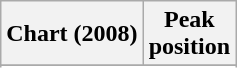<table class="wikitable sortable plainrowheaders" style="text-align:center;">
<tr>
<th scope="col">Chart (2008)</th>
<th scope="col">Peak<br>position</th>
</tr>
<tr>
</tr>
<tr>
</tr>
<tr>
</tr>
</table>
